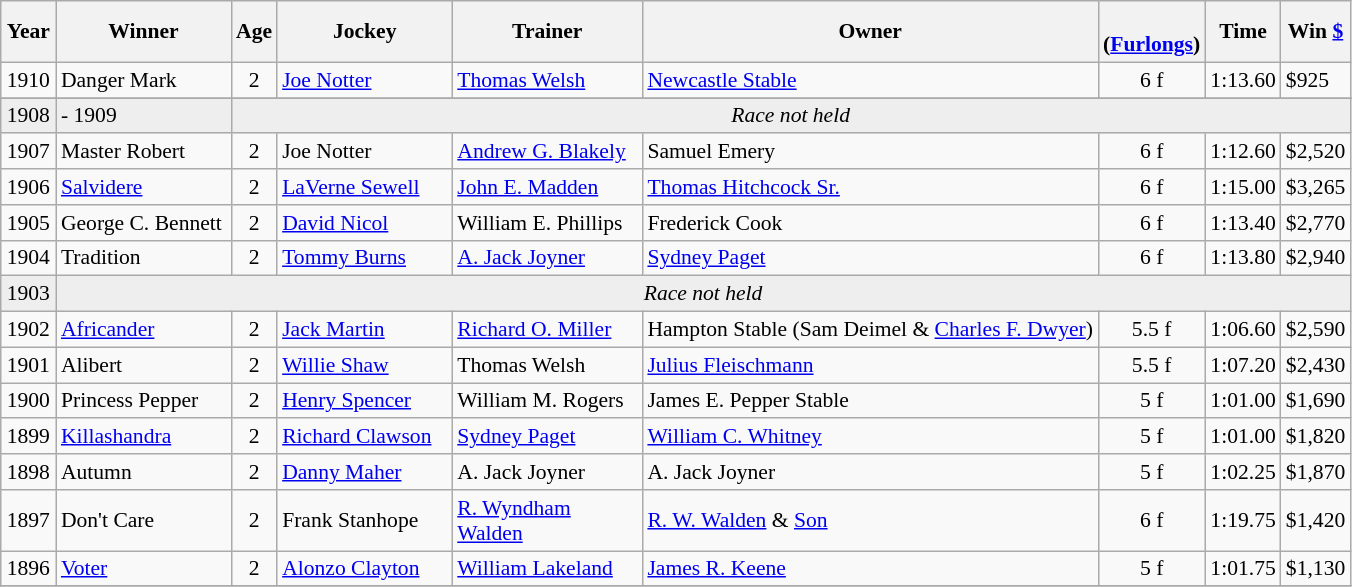<table class="wikitable sortable" style="font-size:90%">
<tr>
<th style="width:30px">Year</th>
<th style="width:110px">Winner</th>
<th style="width:20px">Age</th>
<th style="width:110px">Jockey</th>
<th style="width:120px">Trainer</th>
<th>Owner<br></th>
<th style="width:25px"><br> <span>(<a href='#'>Furlongs</a>)</span></th>
<th style="width:25px">Time</th>
<th style="width:35px">Win <a href='#'>$</a></th>
</tr>
<tr>
<td align=center>1910</td>
<td>Danger Mark</td>
<td align=center>2</td>
<td><a href='#'>Joe Notter</a></td>
<td><a href='#'>Thomas Welsh</a></td>
<td><a href='#'>Newcastle Stable</a></td>
<td align=center>6 f</td>
<td>1:13.60</td>
<td>$925</td>
</tr>
<tr>
</tr>
<tr bgcolor="#eeeeee">
<td align=center>1908</td>
<td>- 1909</td>
<td align=center  colspan=7><em>Race not held</em></td>
</tr>
<tr>
<td align=center>1907</td>
<td>Master Robert</td>
<td align=center>2</td>
<td>Joe Notter</td>
<td><a href='#'>Andrew G. Blakely</a></td>
<td>Samuel Emery</td>
<td align=center>6 f</td>
<td>1:12.60</td>
<td>$2,520</td>
</tr>
<tr>
<td align=center>1906</td>
<td><a href='#'>Salvidere</a></td>
<td align=center>2</td>
<td><a href='#'>LaVerne Sewell</a></td>
<td><a href='#'>John E. Madden</a></td>
<td><a href='#'>Thomas Hitchcock Sr.</a></td>
<td align=center>6 f</td>
<td>1:15.00</td>
<td>$3,265</td>
</tr>
<tr>
<td align=center>1905</td>
<td>George C. Bennett</td>
<td align=center>2</td>
<td><a href='#'>David Nicol</a></td>
<td>William E. Phillips</td>
<td>Frederick Cook</td>
<td align=center>6 f</td>
<td>1:13.40</td>
<td>$2,770</td>
</tr>
<tr>
<td align=center>1904</td>
<td>Tradition</td>
<td align=center>2</td>
<td><a href='#'>Tommy Burns</a></td>
<td><a href='#'>A. Jack Joyner</a></td>
<td><a href='#'>Sydney Paget</a></td>
<td align=center>6 f</td>
<td>1:13.80</td>
<td>$2,940</td>
</tr>
<tr bgcolor="#eeeeee">
<td align=center>1903</td>
<td align=center  colspan=8><em>Race not held</em></td>
</tr>
<tr>
<td align=center>1902</td>
<td><a href='#'>Africander</a></td>
<td align=center>2</td>
<td><a href='#'>Jack Martin</a></td>
<td><a href='#'>Richard O. Miller</a></td>
<td>Hampton Stable (Sam Deimel & <a href='#'>Charles F. Dwyer</a>)</td>
<td align=center>5.5 f</td>
<td>1:06.60</td>
<td>$2,590</td>
</tr>
<tr>
<td align=center>1901</td>
<td>Alibert</td>
<td align=center>2</td>
<td><a href='#'>Willie Shaw</a></td>
<td>Thomas Welsh</td>
<td><a href='#'>Julius Fleischmann</a></td>
<td align=center>5.5 f</td>
<td>1:07.20</td>
<td>$2,430</td>
</tr>
<tr>
<td align=center>1900</td>
<td>Princess Pepper</td>
<td align=center>2</td>
<td><a href='#'>Henry Spencer</a></td>
<td>William M. Rogers</td>
<td>James E. Pepper Stable</td>
<td align=center>5 f</td>
<td>1:01.00</td>
<td>$1,690</td>
</tr>
<tr>
<td align=center>1899</td>
<td><a href='#'>Killashandra</a></td>
<td align=center>2</td>
<td><a href='#'>Richard Clawson</a></td>
<td><a href='#'>Sydney Paget</a></td>
<td><a href='#'>William C. Whitney</a></td>
<td align=center>5 f</td>
<td>1:01.00</td>
<td>$1,820</td>
</tr>
<tr>
<td align=center>1898</td>
<td>Autumn</td>
<td align=center>2</td>
<td><a href='#'>Danny Maher</a></td>
<td>A. Jack Joyner</td>
<td>A. Jack Joyner</td>
<td align=center>5 f</td>
<td>1:02.25</td>
<td>$1,870</td>
</tr>
<tr>
<td align=center>1897</td>
<td>Don't Care</td>
<td align=center>2</td>
<td>Frank Stanhope</td>
<td><a href='#'>R. Wyndham Walden</a></td>
<td><a href='#'>R. W. Walden</a> & <a href='#'>Son</a></td>
<td align=center>6 f</td>
<td>1:19.75</td>
<td>$1,420</td>
</tr>
<tr>
<td align=center>1896</td>
<td><a href='#'>Voter</a></td>
<td align=center>2</td>
<td><a href='#'>Alonzo Clayton</a></td>
<td><a href='#'>William Lakeland</a></td>
<td><a href='#'>James R. Keene</a></td>
<td align=center>5 f</td>
<td>1:01.75</td>
<td>$1,130</td>
</tr>
<tr>
</tr>
</table>
